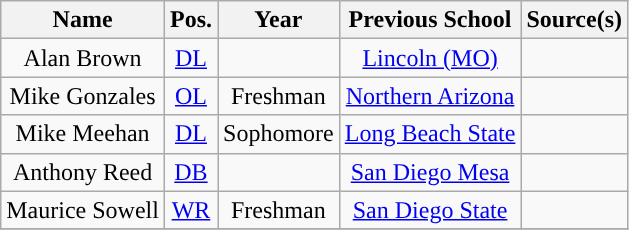<table class="wikitable sortable" border="1" style="text-align: center;">
<tr align=center>
<th>Name</th>
<th>Pos.</th>
<th>Year</th>
<th>Previous School</th>
<th>Source(s)</th>
</tr>
<tr>
<td>Alan Brown</td>
<td><a href='#'>DL</a></td>
<td></td>
<td><a href='#'>Lincoln (MO)</a></td>
<td></td>
</tr>
<tr>
<td>Mike Gonzales</td>
<td><a href='#'>OL</a></td>
<td> Freshman</td>
<td><a href='#'>Northern Arizona</a></td>
<td></td>
</tr>
<tr>
<td>Mike Meehan</td>
<td><a href='#'>DL</a></td>
<td> Sophomore</td>
<td><a href='#'>Long Beach State</a></td>
<td></td>
</tr>
<tr>
<td>Anthony Reed</td>
<td><a href='#'>DB</a></td>
<td></td>
<td><a href='#'>San Diego Mesa</a></td>
<td></td>
</tr>
<tr>
<td>Maurice Sowell</td>
<td><a href='#'>WR</a></td>
<td> Freshman</td>
<td><a href='#'>San Diego State</a></td>
<td></td>
</tr>
<tr>
</tr>
</table>
